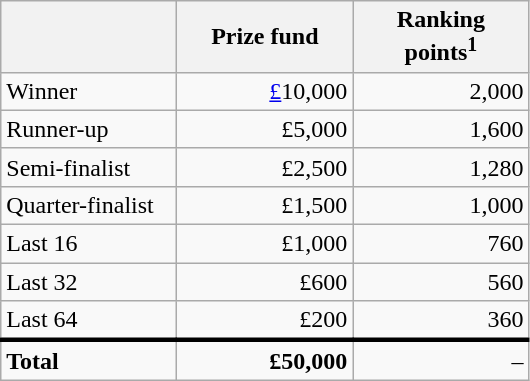<table class="wikitable">
<tr>
<th width=110px></th>
<th width=110px align="right">Prize fund</th>
<th width=110px align="right">Ranking points<sup>1</sup></th>
</tr>
<tr>
<td>Winner</td>
<td align="right"><a href='#'>£</a>10,000</td>
<td align="right">2,000</td>
</tr>
<tr>
<td>Runner-up</td>
<td align="right">£5,000</td>
<td align="right">1,600</td>
</tr>
<tr>
<td>Semi-finalist</td>
<td align="right">£2,500</td>
<td align="right">1,280</td>
</tr>
<tr>
<td>Quarter-finalist</td>
<td align="right">£1,500</td>
<td align="right">1,000</td>
</tr>
<tr>
<td>Last 16</td>
<td align="right">£1,000</td>
<td align="right">760</td>
</tr>
<tr>
<td>Last 32</td>
<td align="right">£600</td>
<td align="right">560</td>
</tr>
<tr>
<td>Last 64</td>
<td align="right">£200</td>
<td align="right">360</td>
</tr>
<tr style="border-top:medium solid">
<td><strong>Total</strong></td>
<td align="right"><strong>£50,000</strong></td>
<td align="right">–</td>
</tr>
</table>
